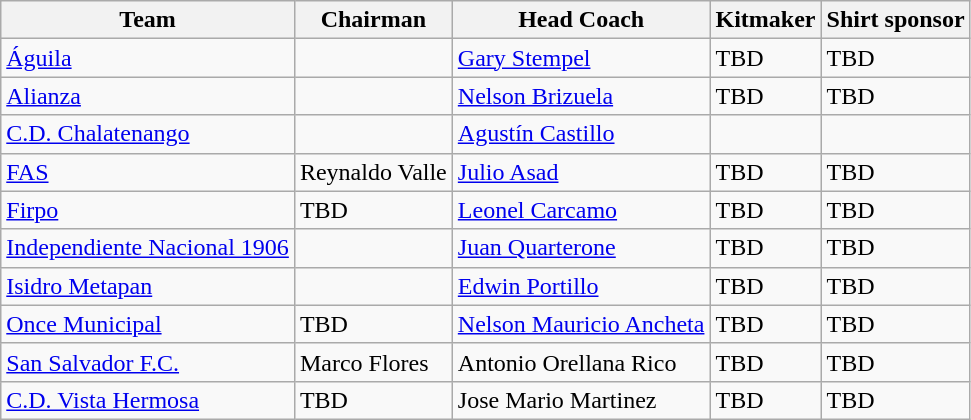<table class="wikitable sortable" style="text-align: left;">
<tr>
<th>Team</th>
<th>Chairman</th>
<th>Head Coach</th>
<th>Kitmaker</th>
<th>Shirt sponsor</th>
</tr>
<tr>
<td><a href='#'>Águila</a></td>
<td></td>
<td> <a href='#'>Gary Stempel</a></td>
<td>TBD</td>
<td>TBD</td>
</tr>
<tr>
<td><a href='#'>Alianza</a></td>
<td></td>
<td> <a href='#'>Nelson Brizuela</a></td>
<td>TBD</td>
<td>TBD</td>
</tr>
<tr>
<td><a href='#'>C.D. Chalatenango</a></td>
<td></td>
<td> <a href='#'>Agustín Castillo</a></td>
<td></td>
<td></td>
</tr>
<tr>
<td><a href='#'>FAS</a></td>
<td> Reynaldo Valle</td>
<td> <a href='#'>Julio Asad</a></td>
<td>TBD</td>
<td>TBD</td>
</tr>
<tr>
<td><a href='#'>Firpo</a></td>
<td> TBD</td>
<td> <a href='#'>Leonel Carcamo</a></td>
<td>TBD</td>
<td>TBD</td>
</tr>
<tr>
<td><a href='#'>Independiente Nacional 1906</a></td>
<td></td>
<td> <a href='#'>Juan Quarterone</a></td>
<td>TBD</td>
<td>TBD</td>
</tr>
<tr>
<td><a href='#'>Isidro Metapan</a></td>
<td></td>
<td> <a href='#'>Edwin Portillo</a></td>
<td>TBD</td>
<td>TBD</td>
</tr>
<tr>
<td><a href='#'>Once Municipal</a></td>
<td> TBD</td>
<td> <a href='#'>Nelson Mauricio Ancheta</a></td>
<td>TBD</td>
<td>TBD</td>
</tr>
<tr>
<td><a href='#'>San Salvador F.C.</a></td>
<td> Marco Flores</td>
<td> Antonio Orellana Rico</td>
<td>TBD</td>
<td>TBD</td>
</tr>
<tr>
<td><a href='#'>C.D. Vista Hermosa</a></td>
<td> TBD</td>
<td> Jose Mario Martinez</td>
<td>TBD</td>
<td>TBD</td>
</tr>
</table>
